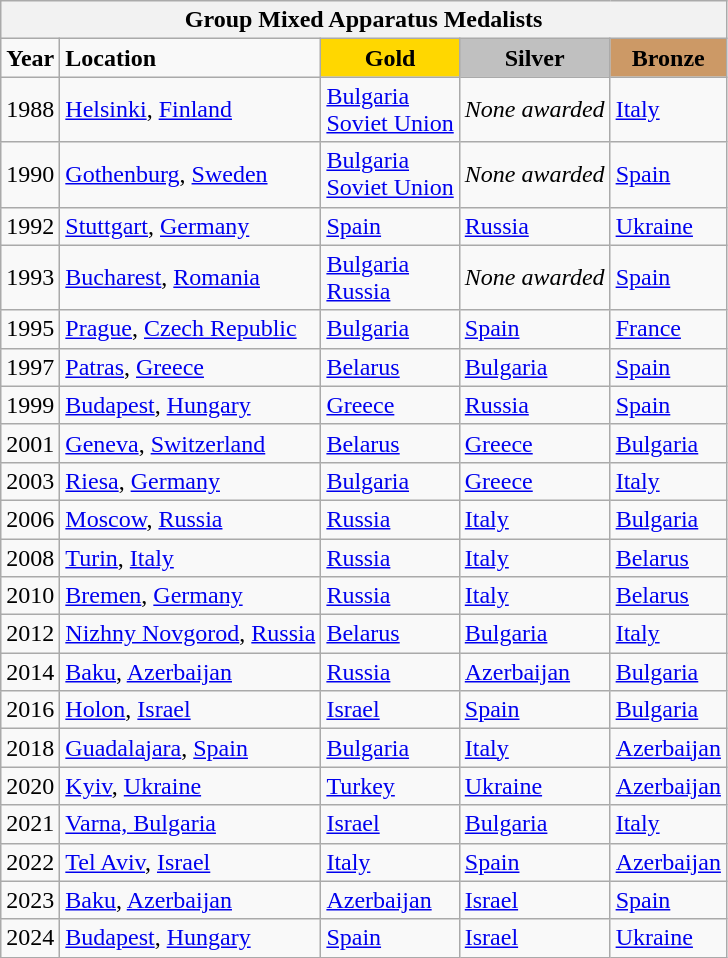<table class="wikitable">
<tr>
<th colspan=5 align="center"><strong>Group Mixed Apparatus Medalists</strong></th>
</tr>
<tr>
<td><strong>Year</strong></td>
<td><strong>Location</strong></td>
<td style="text-align:center;background-color:gold;"><strong>Gold</strong></td>
<td style="text-align:center;background-color:silver;"><strong>Silver</strong></td>
<td style="text-align:center;background-color:#CC9966;"><strong>Bronze</strong></td>
</tr>
<tr>
<td>1988</td>
<td> <a href='#'>Helsinki</a>, <a href='#'>Finland</a></td>
<td> <a href='#'>Bulgaria</a><br> <a href='#'>Soviet Union</a></td>
<td><em>None awarded</em></td>
<td> <a href='#'>Italy</a></td>
</tr>
<tr>
<td>1990</td>
<td> <a href='#'>Gothenburg</a>, <a href='#'>Sweden</a></td>
<td> <a href='#'>Bulgaria</a><br> <a href='#'>Soviet Union</a></td>
<td><em>None awarded</em></td>
<td> <a href='#'>Spain</a></td>
</tr>
<tr>
<td>1992</td>
<td> <a href='#'>Stuttgart</a>, <a href='#'>Germany</a></td>
<td> <a href='#'>Spain</a></td>
<td> <a href='#'>Russia</a></td>
<td> <a href='#'>Ukraine</a></td>
</tr>
<tr>
<td>1993</td>
<td> <a href='#'>Bucharest</a>, <a href='#'>Romania</a></td>
<td> <a href='#'>Bulgaria</a><br> <a href='#'>Russia</a></td>
<td><em>None awarded</em></td>
<td> <a href='#'>Spain</a></td>
</tr>
<tr>
<td>1995</td>
<td> <a href='#'>Prague</a>, <a href='#'>Czech Republic</a></td>
<td> <a href='#'>Bulgaria</a></td>
<td> <a href='#'>Spain</a></td>
<td> <a href='#'>France</a></td>
</tr>
<tr>
<td>1997</td>
<td> <a href='#'>Patras</a>, <a href='#'>Greece</a></td>
<td> <a href='#'>Belarus</a></td>
<td> <a href='#'>Bulgaria</a></td>
<td> <a href='#'>Spain</a></td>
</tr>
<tr>
<td>1999</td>
<td> <a href='#'>Budapest</a>, <a href='#'>Hungary</a></td>
<td> <a href='#'>Greece</a></td>
<td> <a href='#'>Russia</a></td>
<td> <a href='#'>Spain</a></td>
</tr>
<tr>
<td>2001</td>
<td> <a href='#'>Geneva</a>, <a href='#'>Switzerland</a></td>
<td> <a href='#'>Belarus</a></td>
<td> <a href='#'>Greece</a></td>
<td> <a href='#'>Bulgaria</a></td>
</tr>
<tr>
<td>2003</td>
<td> <a href='#'>Riesa</a>, <a href='#'>Germany</a></td>
<td> <a href='#'>Bulgaria</a></td>
<td> <a href='#'>Greece</a></td>
<td> <a href='#'>Italy</a></td>
</tr>
<tr>
<td>2006</td>
<td> <a href='#'>Moscow</a>, <a href='#'>Russia</a></td>
<td> <a href='#'>Russia</a></td>
<td> <a href='#'>Italy</a></td>
<td> <a href='#'>Bulgaria</a></td>
</tr>
<tr>
<td>2008</td>
<td> <a href='#'>Turin</a>, <a href='#'>Italy</a></td>
<td> <a href='#'>Russia</a></td>
<td> <a href='#'>Italy</a></td>
<td> <a href='#'>Belarus</a></td>
</tr>
<tr>
<td>2010</td>
<td> <a href='#'>Bremen</a>, <a href='#'>Germany</a></td>
<td> <a href='#'>Russia</a></td>
<td> <a href='#'>Italy</a></td>
<td> <a href='#'>Belarus</a></td>
</tr>
<tr>
<td>2012</td>
<td> <a href='#'>Nizhny Novgorod</a>, <a href='#'>Russia</a></td>
<td> <a href='#'>Belarus</a></td>
<td> <a href='#'>Bulgaria</a></td>
<td> <a href='#'>Italy</a></td>
</tr>
<tr>
<td>2014</td>
<td> <a href='#'>Baku</a>, <a href='#'>Azerbaijan</a></td>
<td> <a href='#'>Russia</a></td>
<td> <a href='#'>Azerbaijan</a></td>
<td> <a href='#'>Bulgaria</a></td>
</tr>
<tr>
<td>2016</td>
<td> <a href='#'>Holon</a>, <a href='#'>Israel</a></td>
<td> <a href='#'>Israel</a></td>
<td> <a href='#'>Spain</a></td>
<td> <a href='#'>Bulgaria</a></td>
</tr>
<tr>
<td>2018</td>
<td> <a href='#'>Guadalajara</a>, <a href='#'>Spain</a></td>
<td> <a href='#'>Bulgaria</a></td>
<td> <a href='#'>Italy</a></td>
<td> <a href='#'>Azerbaijan</a></td>
</tr>
<tr>
<td>2020</td>
<td> <a href='#'>Kyiv</a>, <a href='#'>Ukraine</a></td>
<td> <a href='#'>Turkey</a></td>
<td> <a href='#'>Ukraine</a></td>
<td> <a href='#'>Azerbaijan</a></td>
</tr>
<tr>
<td>2021</td>
<td> <a href='#'>Varna, Bulgaria</a></td>
<td> <a href='#'>Israel</a></td>
<td> <a href='#'>Bulgaria</a></td>
<td> <a href='#'>Italy</a></td>
</tr>
<tr>
<td>2022</td>
<td> <a href='#'>Tel Aviv</a>, <a href='#'>Israel</a></td>
<td> <a href='#'>Italy</a></td>
<td> <a href='#'>Spain</a></td>
<td> <a href='#'>Azerbaijan</a></td>
</tr>
<tr>
<td>2023</td>
<td> <a href='#'>Baku</a>, <a href='#'>Azerbaijan</a></td>
<td> <a href='#'>Azerbaijan</a></td>
<td> <a href='#'>Israel</a></td>
<td> <a href='#'>Spain</a></td>
</tr>
<tr>
<td>2024</td>
<td> <a href='#'>Budapest</a>, <a href='#'>Hungary</a></td>
<td> <a href='#'>Spain</a></td>
<td> <a href='#'>Israel</a></td>
<td> <a href='#'>Ukraine</a></td>
</tr>
</table>
